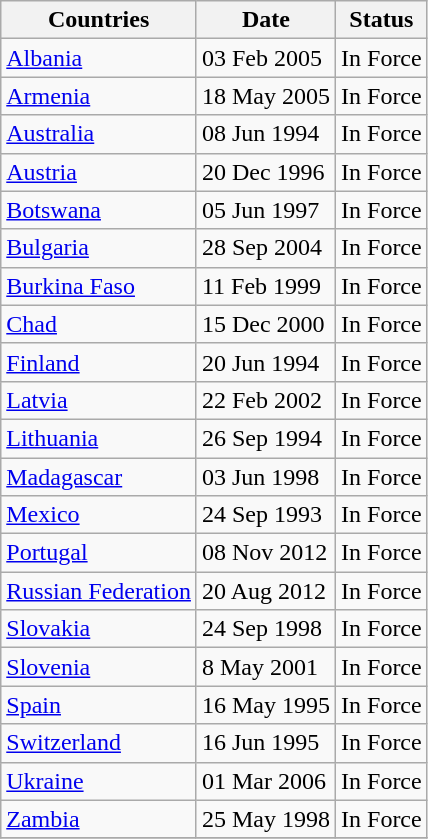<table class="wikitable">
<tr>
<th>Countries</th>
<th>Date</th>
<th>Status</th>
</tr>
<tr>
<td><a href='#'>Albania</a></td>
<td>03 Feb 2005</td>
<td>In Force</td>
</tr>
<tr>
<td><a href='#'>Armenia</a></td>
<td>18 May 2005</td>
<td>In Force</td>
</tr>
<tr>
<td><a href='#'>Australia</a></td>
<td>08 Jun 1994</td>
<td>In Force</td>
</tr>
<tr>
<td><a href='#'>Austria</a></td>
<td>20 Dec 1996</td>
<td>In Force</td>
</tr>
<tr>
<td><a href='#'>Botswana</a></td>
<td>05 Jun 1997</td>
<td>In Force</td>
</tr>
<tr>
<td><a href='#'>Bulgaria</a></td>
<td>28 Sep 2004</td>
<td>In Force</td>
</tr>
<tr>
<td><a href='#'>Burkina Faso</a></td>
<td>11 Feb 1999</td>
<td>In Force</td>
</tr>
<tr>
<td><a href='#'>Chad</a></td>
<td>15 Dec 2000</td>
<td>In Force</td>
</tr>
<tr>
<td><a href='#'>Finland</a></td>
<td>20 Jun 1994</td>
<td>In Force</td>
</tr>
<tr>
<td><a href='#'>Latvia</a></td>
<td>22 Feb 2002</td>
<td>In Force</td>
</tr>
<tr>
<td><a href='#'>Lithuania</a></td>
<td>26 Sep 1994</td>
<td>In Force</td>
</tr>
<tr>
<td><a href='#'>Madagascar</a></td>
<td>03 Jun 1998</td>
<td>In Force</td>
</tr>
<tr>
<td><a href='#'>Mexico</a></td>
<td>24 Sep 1993</td>
<td>In Force</td>
</tr>
<tr>
<td><a href='#'>Portugal</a></td>
<td>08 Nov 2012</td>
<td>In Force</td>
</tr>
<tr>
<td><a href='#'>Russian Federation</a></td>
<td>20 Aug 2012</td>
<td>In Force</td>
</tr>
<tr>
<td><a href='#'>Slovakia</a></td>
<td>24 Sep 1998</td>
<td>In Force</td>
</tr>
<tr>
<td><a href='#'>Slovenia</a></td>
<td>8 May 2001</td>
<td>In Force</td>
</tr>
<tr>
<td><a href='#'>Spain</a></td>
<td>16 May 1995</td>
<td>In Force</td>
</tr>
<tr>
<td><a href='#'>Switzerland</a></td>
<td>16 Jun 1995</td>
<td>In Force</td>
</tr>
<tr>
<td><a href='#'>Ukraine</a></td>
<td>01 Mar 2006</td>
<td>In Force</td>
</tr>
<tr>
<td><a href='#'>Zambia</a></td>
<td>25 May 1998</td>
<td>In Force</td>
</tr>
<tr>
</tr>
</table>
